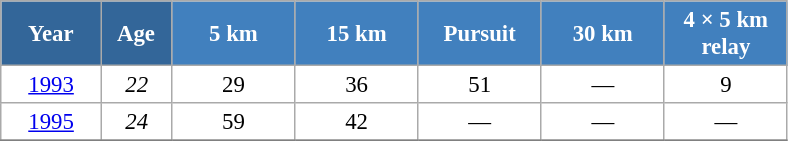<table class="wikitable" style="font-size:95%; text-align:center; border:grey solid 1px; border-collapse:collapse; background:#ffffff;">
<tr>
<th style="background-color:#369; color:white; width:60px;"> Year </th>
<th style="background-color:#369; color:white; width:40px;"> Age </th>
<th style="background-color:#4180be; color:white; width:75px;"> 5 km </th>
<th style="background-color:#4180be; color:white; width:75px;"> 15 km </th>
<th style="background-color:#4180be; color:white; width:75px;"> Pursuit </th>
<th style="background-color:#4180be; color:white; width:75px;"> 30 km </th>
<th style="background-color:#4180be; color:white; width:75px;"> 4 × 5 km <br> relay </th>
</tr>
<tr>
<td><a href='#'>1993</a></td>
<td><em>22</em></td>
<td>29</td>
<td>36</td>
<td>51</td>
<td>—</td>
<td>9</td>
</tr>
<tr>
<td><a href='#'>1995</a></td>
<td><em>24</em></td>
<td>59</td>
<td>42</td>
<td>—</td>
<td>—</td>
<td>—</td>
</tr>
<tr>
</tr>
</table>
